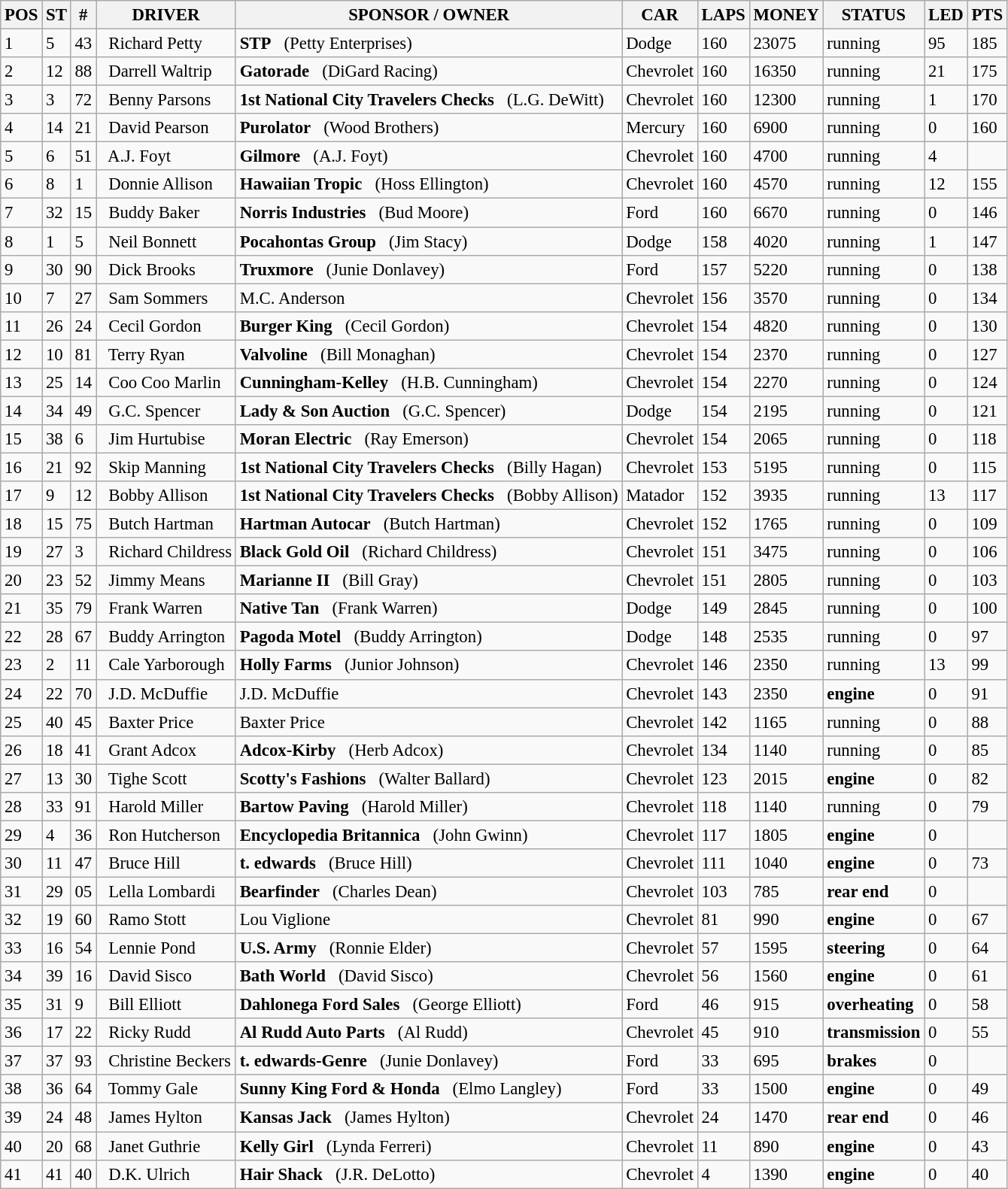<table class="sortable wikitable" style="font-size:95%">
<tr>
<th>POS</th>
<th>ST</th>
<th>#</th>
<th>DRIVER</th>
<th>SPONSOR / OWNER</th>
<th>CAR</th>
<th>LAPS</th>
<th>MONEY</th>
<th>STATUS</th>
<th>LED</th>
<th>PTS</th>
</tr>
<tr>
<td>1</td>
<td>5</td>
<td>43</td>
<td>  Richard Petty</td>
<td><strong>STP</strong>   (Petty Enterprises)</td>
<td>Dodge</td>
<td>160</td>
<td>23075</td>
<td>running</td>
<td>95</td>
<td>185</td>
</tr>
<tr>
<td>2</td>
<td>12</td>
<td>88</td>
<td>  Darrell Waltrip</td>
<td><strong>Gatorade</strong>   (DiGard Racing)</td>
<td>Chevrolet</td>
<td>160</td>
<td>16350</td>
<td>running</td>
<td>21</td>
<td>175</td>
</tr>
<tr>
<td>3</td>
<td>3</td>
<td>72</td>
<td>  Benny Parsons</td>
<td><strong>1st National City Travelers Checks</strong>   (L.G. DeWitt)</td>
<td>Chevrolet</td>
<td>160</td>
<td>12300</td>
<td>running</td>
<td>1</td>
<td>170</td>
</tr>
<tr>
<td>4</td>
<td>14</td>
<td>21</td>
<td>  David Pearson</td>
<td><strong>Purolator</strong>   (Wood Brothers)</td>
<td>Mercury</td>
<td>160</td>
<td>6900</td>
<td>running</td>
<td>0</td>
<td>160</td>
</tr>
<tr>
<td>5</td>
<td>6</td>
<td>51</td>
<td>  A.J. Foyt</td>
<td><strong>Gilmore</strong>   (A.J. Foyt)</td>
<td>Chevrolet</td>
<td>160</td>
<td>4700</td>
<td>running</td>
<td>4</td>
<td></td>
</tr>
<tr>
<td>6</td>
<td>8</td>
<td>1</td>
<td>  Donnie Allison</td>
<td><strong>Hawaiian Tropic</strong>   (Hoss Ellington)</td>
<td>Chevrolet</td>
<td>160</td>
<td>4570</td>
<td>running</td>
<td>12</td>
<td>155</td>
</tr>
<tr>
<td>7</td>
<td>32</td>
<td>15</td>
<td>  Buddy Baker</td>
<td><strong>Norris Industries</strong>   (Bud Moore)</td>
<td>Ford</td>
<td>160</td>
<td>6670</td>
<td>running</td>
<td>0</td>
<td>146</td>
</tr>
<tr>
<td>8</td>
<td>1</td>
<td>5</td>
<td>  Neil Bonnett</td>
<td><strong>Pocahontas Group</strong>   (Jim Stacy)</td>
<td>Dodge</td>
<td>158</td>
<td>4020</td>
<td>running</td>
<td>1</td>
<td>147</td>
</tr>
<tr>
<td>9</td>
<td>30</td>
<td>90</td>
<td>  Dick Brooks</td>
<td><strong>Truxmore</strong>   (Junie Donlavey)</td>
<td>Ford</td>
<td>157</td>
<td>5220</td>
<td>running</td>
<td>0</td>
<td>138</td>
</tr>
<tr>
<td>10</td>
<td>7</td>
<td>27</td>
<td>  Sam Sommers</td>
<td>M.C. Anderson</td>
<td>Chevrolet</td>
<td>156</td>
<td>3570</td>
<td>running</td>
<td>0</td>
<td>134</td>
</tr>
<tr>
<td>11</td>
<td>26</td>
<td>24</td>
<td>  Cecil Gordon</td>
<td><strong>Burger King</strong>   (Cecil Gordon)</td>
<td>Chevrolet</td>
<td>154</td>
<td>4820</td>
<td>running</td>
<td>0</td>
<td>130</td>
</tr>
<tr>
<td>12</td>
<td>10</td>
<td>81</td>
<td>  Terry Ryan</td>
<td><strong>Valvoline</strong>   (Bill Monaghan)</td>
<td>Chevrolet</td>
<td>154</td>
<td>2370</td>
<td>running</td>
<td>0</td>
<td>127</td>
</tr>
<tr>
<td>13</td>
<td>25</td>
<td>14</td>
<td>  Coo Coo Marlin</td>
<td><strong>Cunningham-Kelley</strong>   (H.B. Cunningham)</td>
<td>Chevrolet</td>
<td>154</td>
<td>2270</td>
<td>running</td>
<td>0</td>
<td>124</td>
</tr>
<tr>
<td>14</td>
<td>34</td>
<td>49</td>
<td>  G.C. Spencer</td>
<td><strong>Lady & Son Auction</strong>   (G.C. Spencer)</td>
<td>Dodge</td>
<td>154</td>
<td>2195</td>
<td>running</td>
<td>0</td>
<td>121</td>
</tr>
<tr>
<td>15</td>
<td>38</td>
<td>6</td>
<td>  Jim Hurtubise</td>
<td><strong>Moran Electric</strong>   (Ray Emerson)</td>
<td>Chevrolet</td>
<td>154</td>
<td>2065</td>
<td>running</td>
<td>0</td>
<td>118</td>
</tr>
<tr>
<td>16</td>
<td>21</td>
<td>92</td>
<td>  Skip Manning</td>
<td><strong>1st National City Travelers Checks</strong>   (Billy Hagan)</td>
<td>Chevrolet</td>
<td>153</td>
<td>5195</td>
<td>running</td>
<td>0</td>
<td>115</td>
</tr>
<tr>
<td>17</td>
<td>9</td>
<td>12</td>
<td>  Bobby Allison</td>
<td><strong>1st National City Travelers Checks</strong>   (Bobby Allison)</td>
<td>Matador</td>
<td>152</td>
<td>3935</td>
<td>running</td>
<td>13</td>
<td>117</td>
</tr>
<tr>
<td>18</td>
<td>15</td>
<td>75</td>
<td>  Butch Hartman</td>
<td><strong>Hartman Autocar</strong>   (Butch Hartman)</td>
<td>Chevrolet</td>
<td>152</td>
<td>1765</td>
<td>running</td>
<td>0</td>
<td>109</td>
</tr>
<tr>
<td>19</td>
<td>27</td>
<td>3</td>
<td>  Richard Childress</td>
<td><strong>Black Gold Oil</strong>   (Richard Childress)</td>
<td>Chevrolet</td>
<td>151</td>
<td>3475</td>
<td>running</td>
<td>0</td>
<td>106</td>
</tr>
<tr>
<td>20</td>
<td>23</td>
<td>52</td>
<td>  Jimmy Means</td>
<td><strong>Marianne II</strong>   (Bill Gray)</td>
<td>Chevrolet</td>
<td>151</td>
<td>2805</td>
<td>running</td>
<td>0</td>
<td>103</td>
</tr>
<tr>
<td>21</td>
<td>35</td>
<td>79</td>
<td>  Frank Warren</td>
<td><strong>Native Tan</strong>   (Frank Warren)</td>
<td>Dodge</td>
<td>149</td>
<td>2845</td>
<td>running</td>
<td>0</td>
<td>100</td>
</tr>
<tr>
<td>22</td>
<td>28</td>
<td>67</td>
<td>  Buddy Arrington</td>
<td><strong>Pagoda Motel</strong>   (Buddy Arrington)</td>
<td>Dodge</td>
<td>148</td>
<td>2535</td>
<td>running</td>
<td>0</td>
<td>97</td>
</tr>
<tr>
<td>23</td>
<td>2</td>
<td>11</td>
<td>  Cale Yarborough</td>
<td><strong>Holly Farms</strong>   (Junior Johnson)</td>
<td>Chevrolet</td>
<td>146</td>
<td>2350</td>
<td>running</td>
<td>13</td>
<td>99</td>
</tr>
<tr>
<td>24</td>
<td>22</td>
<td>70</td>
<td>  J.D. McDuffie</td>
<td>J.D. McDuffie</td>
<td>Chevrolet</td>
<td>143</td>
<td>2350</td>
<td><strong>engine</strong></td>
<td>0</td>
<td>91</td>
</tr>
<tr>
<td>25</td>
<td>40</td>
<td>45</td>
<td>  Baxter Price</td>
<td>Baxter Price</td>
<td>Chevrolet</td>
<td>142</td>
<td>1165</td>
<td>running</td>
<td>0</td>
<td>88</td>
</tr>
<tr>
<td>26</td>
<td>18</td>
<td>41</td>
<td>  Grant Adcox</td>
<td><strong>Adcox-Kirby</strong>   (Herb Adcox)</td>
<td>Chevrolet</td>
<td>134</td>
<td>1140</td>
<td>running</td>
<td>0</td>
<td>85</td>
</tr>
<tr>
<td>27</td>
<td>13</td>
<td>30</td>
<td>  Tighe Scott</td>
<td><strong>Scotty's Fashions</strong>   (Walter Ballard)</td>
<td>Chevrolet</td>
<td>123</td>
<td>2015</td>
<td><strong>engine</strong></td>
<td>0</td>
<td>82</td>
</tr>
<tr>
<td>28</td>
<td>33</td>
<td>91</td>
<td>  Harold Miller</td>
<td><strong>Bartow Paving</strong>   (Harold Miller)</td>
<td>Chevrolet</td>
<td>118</td>
<td>1140</td>
<td>running</td>
<td>0</td>
<td>79</td>
</tr>
<tr>
<td>29</td>
<td>4</td>
<td>36</td>
<td>  Ron Hutcherson</td>
<td><strong>Encyclopedia Britannica</strong>   (John Gwinn)</td>
<td>Chevrolet</td>
<td>117</td>
<td>1805</td>
<td><strong>engine</strong></td>
<td>0</td>
<td></td>
</tr>
<tr>
<td>30</td>
<td>11</td>
<td>47</td>
<td>  Bruce Hill</td>
<td><strong>t. edwards</strong>   (Bruce Hill)</td>
<td>Chevrolet</td>
<td>111</td>
<td>1040</td>
<td><strong>engine</strong></td>
<td>0</td>
<td>73</td>
</tr>
<tr>
<td>31</td>
<td>29</td>
<td>05</td>
<td>  Lella Lombardi</td>
<td><strong>Bearfinder</strong>   (Charles Dean)</td>
<td>Chevrolet</td>
<td>103</td>
<td>785</td>
<td><strong>rear end</strong></td>
<td>0</td>
<td></td>
</tr>
<tr>
<td>32</td>
<td>19</td>
<td>60</td>
<td>  Ramo Stott</td>
<td>Lou Viglione</td>
<td>Chevrolet</td>
<td>81</td>
<td>990</td>
<td><strong>engine</strong></td>
<td>0</td>
<td>67</td>
</tr>
<tr>
<td>33</td>
<td>16</td>
<td>54</td>
<td>  Lennie Pond</td>
<td><strong>U.S. Army</strong>   (Ronnie Elder)</td>
<td>Chevrolet</td>
<td>57</td>
<td>1595</td>
<td><strong>steering</strong></td>
<td>0</td>
<td>64</td>
</tr>
<tr>
<td>34</td>
<td>39</td>
<td>16</td>
<td>  David Sisco</td>
<td><strong>Bath World</strong>   (David Sisco)</td>
<td>Chevrolet</td>
<td>56</td>
<td>1560</td>
<td><strong>engine</strong></td>
<td>0</td>
<td>61</td>
</tr>
<tr>
<td>35</td>
<td>31</td>
<td>9</td>
<td>  Bill Elliott</td>
<td><strong>Dahlonega Ford Sales</strong>   (George Elliott)</td>
<td>Ford</td>
<td>46</td>
<td>915</td>
<td><strong>overheating</strong></td>
<td>0</td>
<td>58</td>
</tr>
<tr>
<td>36</td>
<td>17</td>
<td>22</td>
<td>  Ricky Rudd</td>
<td><strong>Al Rudd Auto Parts</strong>   (Al Rudd)</td>
<td>Chevrolet</td>
<td>45</td>
<td>910</td>
<td><strong>transmission</strong></td>
<td>0</td>
<td>55</td>
</tr>
<tr>
<td>37</td>
<td>37</td>
<td>93</td>
<td>  Christine Beckers</td>
<td><strong>t. edwards-Genre</strong>   (Junie Donlavey)</td>
<td>Ford</td>
<td>33</td>
<td>695</td>
<td><strong>brakes</strong></td>
<td>0</td>
<td></td>
</tr>
<tr>
<td>38</td>
<td>36</td>
<td>64</td>
<td>  Tommy Gale</td>
<td><strong>Sunny King Ford & Honda</strong>   (Elmo Langley)</td>
<td>Ford</td>
<td>33</td>
<td>1500</td>
<td><strong>engine</strong></td>
<td>0</td>
<td>49</td>
</tr>
<tr>
<td>39</td>
<td>24</td>
<td>48</td>
<td>  James Hylton</td>
<td><strong>Kansas Jack</strong>   (James Hylton)</td>
<td>Chevrolet</td>
<td>24</td>
<td>1470</td>
<td><strong>rear end</strong></td>
<td>0</td>
<td>46</td>
</tr>
<tr>
<td>40</td>
<td>20</td>
<td>68</td>
<td>  Janet Guthrie</td>
<td><strong>Kelly Girl</strong>   (Lynda Ferreri)</td>
<td>Chevrolet</td>
<td>11</td>
<td>890</td>
<td><strong>engine</strong></td>
<td>0</td>
<td>43</td>
</tr>
<tr>
<td>41</td>
<td>41</td>
<td>40</td>
<td>  D.K. Ulrich</td>
<td><strong>Hair Shack</strong>   (J.R. DeLotto)</td>
<td>Chevrolet</td>
<td>4</td>
<td>1390</td>
<td><strong>engine</strong></td>
<td>0</td>
<td>40</td>
</tr>
</table>
